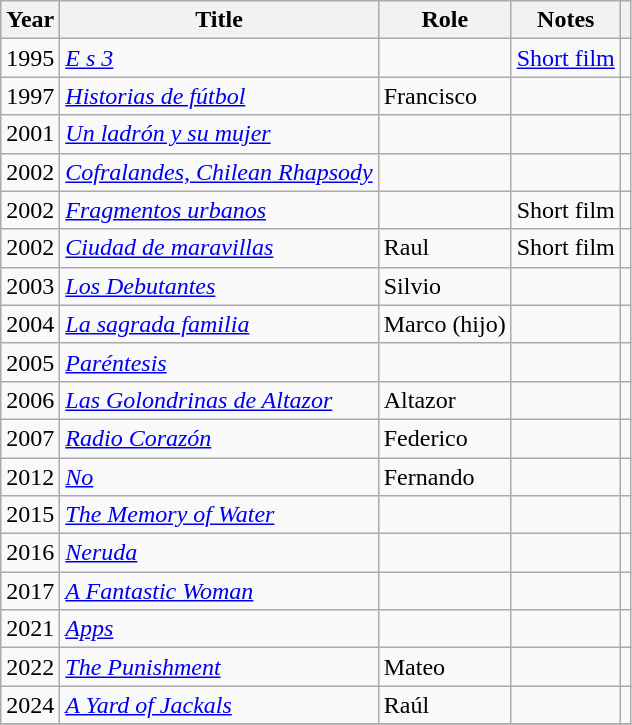<table class="wikitable sortable">
<tr>
<th>Year</th>
<th>Title</th>
<th>Role</th>
<th class=unsortable>Notes</th>
<th class=unsortable></th>
</tr>
<tr>
<td>1995</td>
<td><em><a href='#'>E s 3</a></em></td>
<td></td>
<td><a href='#'>Short film</a></td>
<td></td>
</tr>
<tr>
<td>1997</td>
<td><em><a href='#'>Historias de fútbol</a></em></td>
<td>Francisco</td>
<td></td>
<td></td>
</tr>
<tr>
<td>2001</td>
<td><em><a href='#'>Un ladrón y su mujer</a></em></td>
<td></td>
<td></td>
<td></td>
</tr>
<tr>
<td>2002</td>
<td><em><a href='#'>Cofralandes, Chilean Rhapsody</a></em></td>
<td></td>
<td></td>
<td></td>
</tr>
<tr>
<td>2002</td>
<td><em><a href='#'>Fragmentos urbanos</a></em></td>
<td></td>
<td>Short film</td>
<td></td>
</tr>
<tr>
<td>2002</td>
<td><em><a href='#'>Ciudad de maravillas</a></em></td>
<td>Raul</td>
<td>Short film</td>
<td></td>
</tr>
<tr>
<td>2003</td>
<td><em><a href='#'>Los Debutantes</a></em></td>
<td>Silvio</td>
<td></td>
<td></td>
</tr>
<tr>
<td>2004</td>
<td><em><a href='#'>La sagrada familia</a></em></td>
<td>Marco (hijo)</td>
<td></td>
<td></td>
</tr>
<tr>
<td>2005</td>
<td><em><a href='#'>Paréntesis</a></em></td>
<td></td>
<td></td>
<td></td>
</tr>
<tr>
<td>2006</td>
<td><em><a href='#'>Las Golondrinas de Altazor</a></em></td>
<td>Altazor</td>
<td></td>
<td></td>
</tr>
<tr>
<td>2007</td>
<td><em><a href='#'>Radio Corazón</a></em></td>
<td>Federico</td>
<td></td>
<td></td>
</tr>
<tr>
<td>2012</td>
<td><em><a href='#'>No</a></em></td>
<td>Fernando</td>
<td></td>
<td></td>
</tr>
<tr>
<td>2015</td>
<td><em><a href='#'>The Memory of Water</a></em></td>
<td></td>
<td></td>
<td></td>
</tr>
<tr>
<td>2016</td>
<td><em><a href='#'>Neruda</a></em></td>
<td></td>
<td></td>
<td></td>
</tr>
<tr>
<td>2017</td>
<td><em><a href='#'>A Fantastic Woman</a></em></td>
<td></td>
<td></td>
<td></td>
</tr>
<tr>
<td>2021</td>
<td><em><a href='#'>Apps</a></em></td>
<td></td>
<td></td>
<td></td>
</tr>
<tr>
<td>2022</td>
<td><em><a href='#'>The Punishment</a></em></td>
<td>Mateo</td>
<td></td>
<td></td>
</tr>
<tr>
<td>2024</td>
<td><em><a href='#'>A Yard of Jackals</a></em></td>
<td>Raúl</td>
<td></td>
<td></td>
</tr>
<tr>
</tr>
</table>
